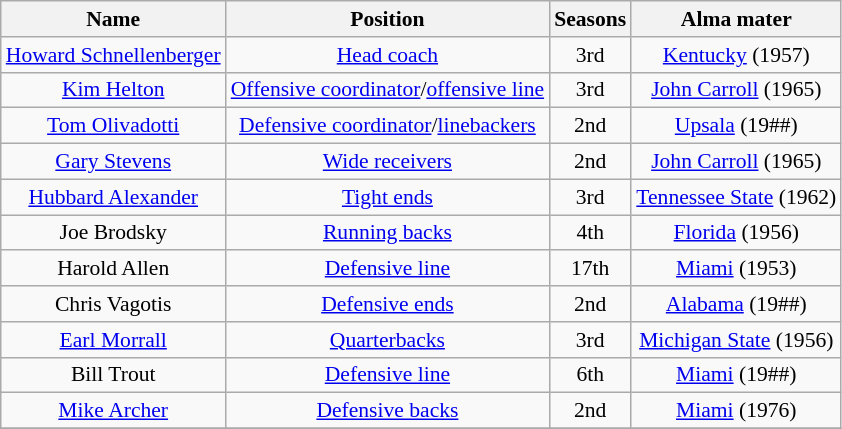<table class="wikitable" border="1" style="font-size:90%;">
<tr>
<th>Name</th>
<th>Position</th>
<th>Seasons</th>
<th>Alma mater</th>
</tr>
<tr style="text-align:center;">
<td><a href='#'>Howard Schnellenberger</a></td>
<td><a href='#'>Head coach</a></td>
<td>3rd</td>
<td><a href='#'>Kentucky</a> (1957)</td>
</tr>
<tr style="text-align:center;">
<td><a href='#'>Kim Helton</a></td>
<td><a href='#'>Offensive coordinator</a>/<a href='#'>offensive line</a></td>
<td>3rd</td>
<td><a href='#'>John Carroll</a> (1965)</td>
</tr>
<tr style="text-align:center;">
<td><a href='#'>Tom Olivadotti</a></td>
<td><a href='#'>Defensive coordinator</a>/<a href='#'>linebackers</a></td>
<td>2nd</td>
<td><a href='#'>Upsala</a> (19##)</td>
</tr>
<tr style="text-align:center;">
<td><a href='#'>Gary Stevens</a></td>
<td><a href='#'>Wide receivers</a></td>
<td>2nd</td>
<td><a href='#'>John Carroll</a> (1965)</td>
</tr>
<tr style="text-align:center;">
<td><a href='#'>Hubbard Alexander</a></td>
<td><a href='#'>Tight ends</a></td>
<td>3rd</td>
<td><a href='#'>Tennessee State</a> (1962)</td>
</tr>
<tr style="text-align:center;">
<td>Joe Brodsky</td>
<td><a href='#'>Running backs</a></td>
<td>4th</td>
<td><a href='#'>Florida</a> (1956)</td>
</tr>
<tr style="text-align:center;">
<td>Harold Allen</td>
<td><a href='#'>Defensive line</a></td>
<td>17th</td>
<td><a href='#'>Miami</a> (1953)</td>
</tr>
<tr style="text-align:center;">
<td>Chris Vagotis</td>
<td><a href='#'>Defensive ends</a></td>
<td>2nd</td>
<td><a href='#'>Alabama</a> (19##)</td>
</tr>
<tr style="text-align:center;">
<td><a href='#'>Earl Morrall</a></td>
<td><a href='#'>Quarterbacks</a></td>
<td>3rd</td>
<td><a href='#'>Michigan State</a> (1956)</td>
</tr>
<tr style="text-align:center;">
<td>Bill Trout</td>
<td><a href='#'>Defensive line</a></td>
<td>6th</td>
<td><a href='#'>Miami</a> (19##)</td>
</tr>
<tr style="text-align:center;">
<td><a href='#'>Mike Archer</a></td>
<td><a href='#'>Defensive backs</a></td>
<td>2nd</td>
<td><a href='#'>Miami</a> (1976)</td>
</tr>
<tr style="text-align:center;">
</tr>
</table>
